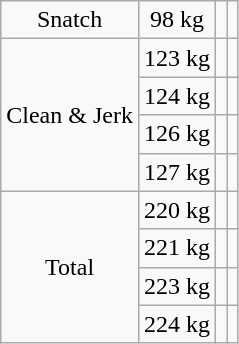<table class = "wikitable" style="text-align:center;">
<tr>
<td>Snatch</td>
<td>98 kg</td>
<td align=left></td>
<td></td>
</tr>
<tr>
<td rowspan=4>Clean & Jerk</td>
<td>123 kg</td>
<td align=left></td>
<td></td>
</tr>
<tr>
<td>124 kg</td>
<td align=left></td>
<td></td>
</tr>
<tr>
<td>126 kg</td>
<td align=left></td>
<td></td>
</tr>
<tr>
<td>127 kg</td>
<td align=left></td>
<td></td>
</tr>
<tr>
<td rowspan=4>Total</td>
<td>220 kg</td>
<td align=left></td>
<td></td>
</tr>
<tr>
<td>221 kg</td>
<td align=left></td>
<td></td>
</tr>
<tr>
<td>223 kg</td>
<td align=left></td>
<td></td>
</tr>
<tr>
<td>224 kg</td>
<td align=left></td>
<td></td>
</tr>
</table>
